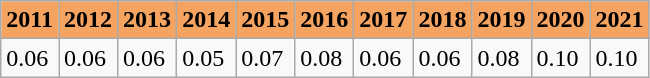<table class="wikitable" border="1">
<tr align="center" style="background:#f4a460;">
<td><strong>2011</strong></td>
<td><strong>2012</strong></td>
<td><strong>2013</strong></td>
<td><strong>2014</strong></td>
<td><strong>2015</strong></td>
<td><strong>2016</strong></td>
<td><strong>2017</strong></td>
<td><strong>2018</strong></td>
<td><strong>2019</strong></td>
<td><strong>2020</strong></td>
<td><strong>2021</strong></td>
</tr>
<tr>
<td>0.06</td>
<td>0.06</td>
<td>0.06</td>
<td>0.05</td>
<td>0.07</td>
<td>0.08</td>
<td>0.06</td>
<td>0.06</td>
<td>0.08</td>
<td>0.10</td>
<td>0.10</td>
</tr>
</table>
